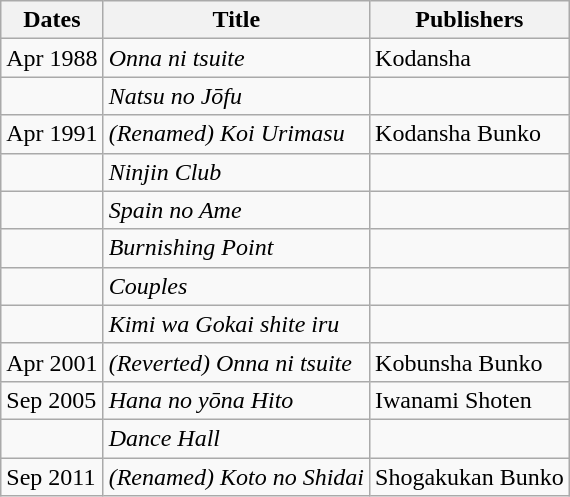<table class="wikitable">
<tr>
<th>Dates</th>
<th>Title</th>
<th>Publishers</th>
</tr>
<tr>
<td>Apr 1988</td>
<td><em>Onna ni tsuite</em></td>
<td>Kodansha</td>
</tr>
<tr>
<td></td>
<td><em>Natsu no Jōfu</em></td>
<td></td>
</tr>
<tr>
<td>Apr 1991</td>
<td><em>(Renamed) Koi Urimasu</em></td>
<td>Kodansha Bunko</td>
</tr>
<tr>
<td></td>
<td><em>Ninjin Club</em></td>
<td></td>
</tr>
<tr>
<td></td>
<td><em>Spain no Ame</em></td>
<td></td>
</tr>
<tr>
<td></td>
<td><em>Burnishing Point</em></td>
<td></td>
</tr>
<tr>
<td></td>
<td><em>Couples</em></td>
<td></td>
</tr>
<tr>
<td></td>
<td><em>Kimi wa Gokai shite iru</em></td>
<td></td>
</tr>
<tr>
<td>Apr 2001</td>
<td><em>(Reverted) Onna ni tsuite</em></td>
<td>Kobunsha Bunko</td>
</tr>
<tr>
<td>Sep 2005</td>
<td><em>Hana no yōna Hito</em></td>
<td>Iwanami Shoten</td>
</tr>
<tr>
<td></td>
<td><em>Dance Hall</em></td>
<td></td>
</tr>
<tr>
<td>Sep 2011</td>
<td><em>(Renamed) Koto no Shidai</em></td>
<td>Shogakukan Bunko</td>
</tr>
</table>
